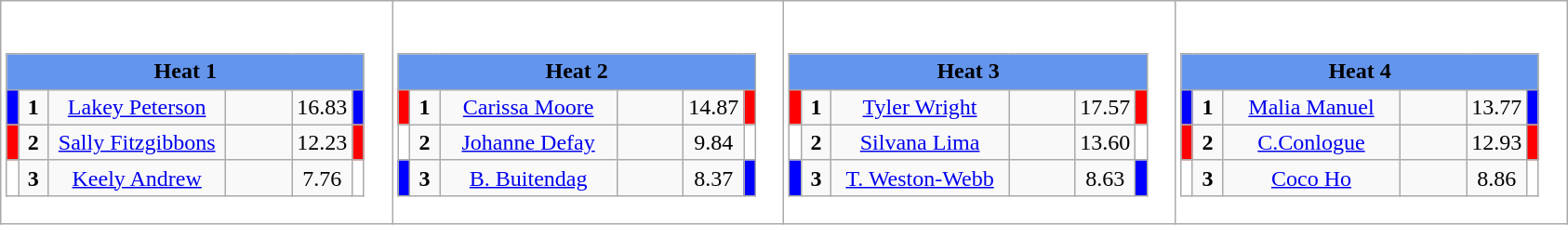<table class="wikitable" style="background:#fff;">
<tr>
<td><div><br><table class="wikitable">
<tr>
<td colspan="6"  style="text-align:center; background:#6495ed;"><strong>Heat 1</strong></td>
</tr>
<tr>
<td style="width:01px; background: #00f;"></td>
<td style="width:14px; text-align:center;"><strong>1</strong></td>
<td style="width:120px; text-align:center;"><a href='#'>Lakey Peterson</a></td>
<td style="width:40px; text-align:center;"></td>
<td style="width:20px; text-align:center;">16.83</td>
<td style="width:01px; background: #00f;"></td>
</tr>
<tr>
<td style="width:01px; background: #f00;"></td>
<td style="width:14px; text-align:center;"><strong>2</strong></td>
<td style="width:120px; text-align:center;"><a href='#'>Sally Fitzgibbons</a></td>
<td style="width:40px; text-align:center;"></td>
<td style="width:20px; text-align:center;">12.23</td>
<td style="width:01px; background: #f00;"></td>
</tr>
<tr>
<td style="width:01px; background: #fff;"></td>
<td style="width:14px; text-align:center;"><strong>3</strong></td>
<td style="width:120px; text-align:center;"><a href='#'>Keely Andrew</a></td>
<td style="width:40px; text-align:center;"></td>
<td style="width:20px; text-align:center;">7.76</td>
<td style="width:01px; background: #fff;"></td>
</tr>
</table>
</div></td>
<td><div><br><table class="wikitable">
<tr>
<td colspan="6"  style="text-align:center; background:#6495ed;"><strong>Heat 2</strong></td>
</tr>
<tr>
<td style="width:01px; background: #f00;"></td>
<td style="width:14px; text-align:center;"><strong>1</strong></td>
<td style="width:120px; text-align:center;"><a href='#'>Carissa Moore</a></td>
<td style="width:40px; text-align:center;"></td>
<td style="width:20px; text-align:center;">14.87</td>
<td style="width:01px; background: #f00;"></td>
</tr>
<tr>
<td style="width:01px; background: #fff;"></td>
<td style="width:14px; text-align:center;"><strong>2</strong></td>
<td style="width:120px; text-align:center;"><a href='#'>Johanne Defay</a></td>
<td style="width:40px; text-align:center;"></td>
<td style="width:20px; text-align:center;">9.84</td>
<td style="width:01px; background: #fff;"></td>
</tr>
<tr>
<td style="width:01px; background: #00f;"></td>
<td style="width:14px; text-align:center;"><strong>3</strong></td>
<td style="width:120px; text-align:center;"><a href='#'>B. Buitendag</a></td>
<td style="width:40px; text-align:center;"></td>
<td style="width:20px; text-align:center;">8.37</td>
<td style="width:01px; background: #00f;"></td>
</tr>
</table>
</div></td>
<td><div><br><table class="wikitable">
<tr>
<td colspan="6"  style="text-align:center; background:#6495ed;"><strong>Heat 3</strong></td>
</tr>
<tr>
<td style="width:01px; background: #f00;"></td>
<td style="width:14px; text-align:center;"><strong>1</strong></td>
<td style="width:120px; text-align:center;"><a href='#'>Tyler Wright</a></td>
<td style="width:40px; text-align:center;"></td>
<td style="width:20px; text-align:center;">17.57</td>
<td style="width:01px; background: #f00;"></td>
</tr>
<tr>
<td style="width:01px; background: #fff;"></td>
<td style="width:14px; text-align:center;"><strong>2</strong></td>
<td style="width:120px; text-align:center;"><a href='#'>Silvana Lima</a></td>
<td style="width:40px; text-align:center;"></td>
<td style="width:20px; text-align:center;">13.60</td>
<td style="width:01px; background: #fff;"></td>
</tr>
<tr>
<td style="width:01px; background: #00f;"></td>
<td style="width:14px; text-align:center;"><strong>3</strong></td>
<td style="width:120px; text-align:center;"><a href='#'>T. Weston-Webb</a></td>
<td style="width:40px; text-align:center;"></td>
<td style="width:20px; text-align:center;">8.63</td>
<td style="width:01px; background: #00f;"></td>
</tr>
</table>
</div></td>
<td><div><br><table class="wikitable">
<tr>
<td colspan="6"  style="text-align:center; background:#6495ed;"><strong>Heat 4</strong></td>
</tr>
<tr>
<td style="width:01px; background: #00f;"></td>
<td style="width:14px; text-align:center;"><strong>1</strong></td>
<td style="width:120px; text-align:center;"><a href='#'>Malia Manuel</a></td>
<td style="width:40px; text-align:center;"></td>
<td style="width:20px; text-align:center;">13.77</td>
<td style="width:01px; background: #00f;"></td>
</tr>
<tr>
<td style="width:01px; background: #f00;"></td>
<td style="width:14px; text-align:center;"><strong>2</strong></td>
<td style="width:120px; text-align:center;"><a href='#'>C.Conlogue</a></td>
<td style="width:40px; text-align:center;"></td>
<td style="width:20px; text-align:center;">12.93</td>
<td style="width:01px; background: #f00;"></td>
</tr>
<tr>
<td style="width:01px; background: #fff;"></td>
<td style="width:14px; text-align:center;"><strong>3</strong></td>
<td style="width:120px; text-align:center;"><a href='#'>Coco Ho</a></td>
<td style="width:40px; text-align:center;"></td>
<td style="width:20px; text-align:center;">8.86</td>
<td style="width:01px; background: #fff;"></td>
</tr>
</table>
</div></td>
</tr>
</table>
